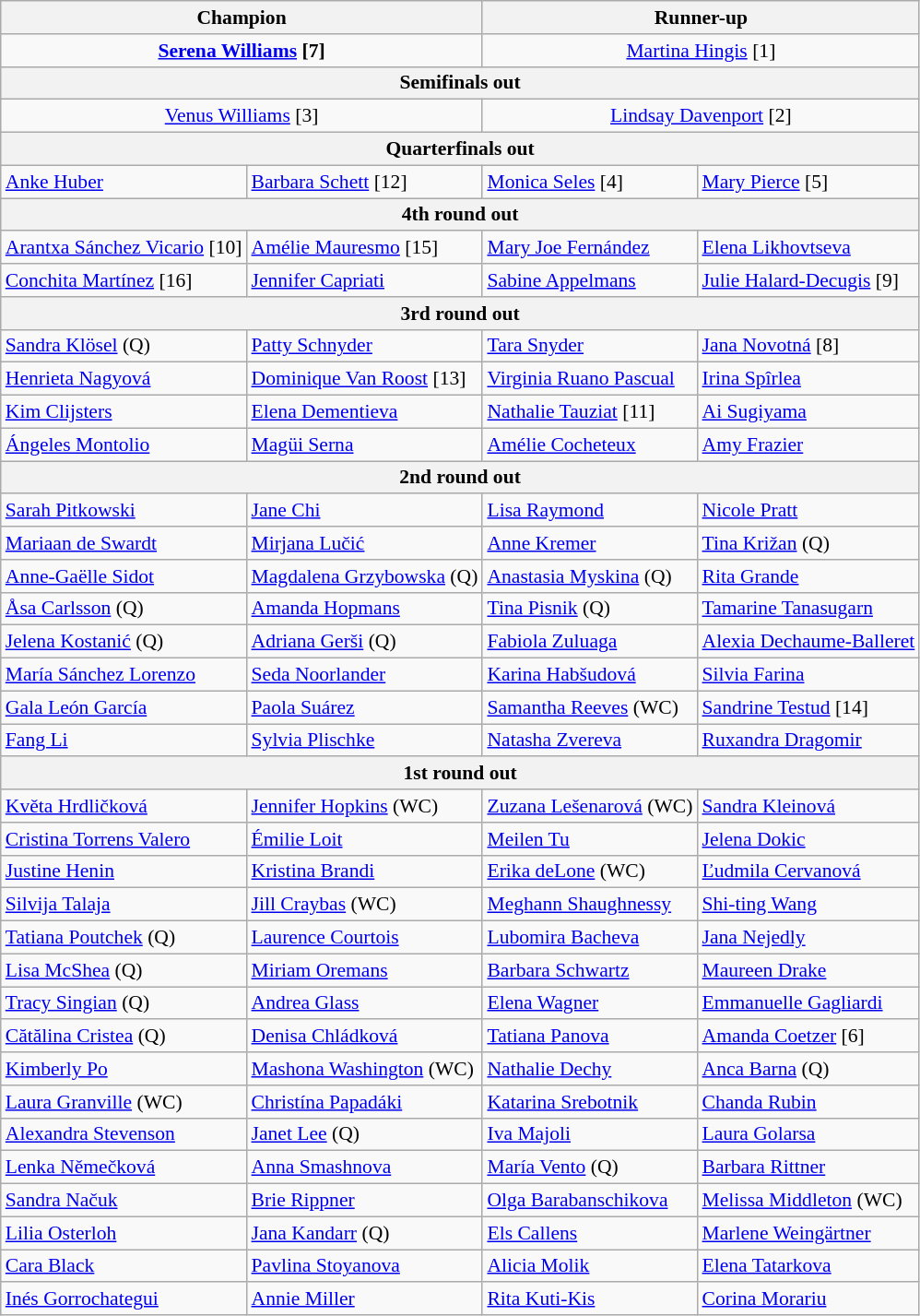<table class="wikitable collapsible collapsed" style="font-size:90%">
<tr>
<th colspan=2>Champion</th>
<th colspan=2>Runner-up</th>
</tr>
<tr style="text-align:center;">
<td colspan=2> <strong><a href='#'>Serena Williams</a> [7]</strong></td>
<td colspan=2> <a href='#'>Martina Hingis</a> [1]</td>
</tr>
<tr>
<th colspan=4>Semifinals out</th>
</tr>
<tr style="text-align:center;">
<td colspan=2> <a href='#'>Venus Williams</a> [3]</td>
<td colspan=2> <a href='#'>Lindsay Davenport</a> [2]</td>
</tr>
<tr>
<th colspan=4>Quarterfinals out</th>
</tr>
<tr>
<td> <a href='#'>Anke Huber</a></td>
<td> <a href='#'>Barbara Schett</a> [12]</td>
<td> <a href='#'>Monica Seles</a> [4]</td>
<td> <a href='#'>Mary Pierce</a> [5]</td>
</tr>
<tr>
<th colspan=4>4th round out</th>
</tr>
<tr>
<td> <a href='#'>Arantxa Sánchez Vicario</a> [10]</td>
<td> <a href='#'>Amélie Mauresmo</a> [15]</td>
<td> <a href='#'>Mary Joe Fernández</a></td>
<td> <a href='#'>Elena Likhovtseva</a></td>
</tr>
<tr>
<td> <a href='#'>Conchita Martínez</a> [16]</td>
<td> <a href='#'>Jennifer Capriati</a></td>
<td> <a href='#'>Sabine Appelmans</a></td>
<td> <a href='#'>Julie Halard-Decugis</a> [9]</td>
</tr>
<tr>
<th colspan=4>3rd round out</th>
</tr>
<tr>
<td> <a href='#'>Sandra Klösel</a> (Q)</td>
<td> <a href='#'>Patty Schnyder</a></td>
<td> <a href='#'>Tara Snyder</a></td>
<td> <a href='#'>Jana Novotná</a> [8]</td>
</tr>
<tr>
<td> <a href='#'>Henrieta Nagyová</a></td>
<td> <a href='#'>Dominique Van Roost</a> [13]</td>
<td> <a href='#'>Virginia Ruano Pascual</a></td>
<td> <a href='#'>Irina Spîrlea</a></td>
</tr>
<tr>
<td> <a href='#'>Kim Clijsters</a></td>
<td> <a href='#'>Elena Dementieva</a></td>
<td> <a href='#'>Nathalie Tauziat</a> [11]</td>
<td> <a href='#'>Ai Sugiyama</a></td>
</tr>
<tr>
<td> <a href='#'>Ángeles Montolio</a></td>
<td> <a href='#'>Magüi Serna</a></td>
<td> <a href='#'>Amélie Cocheteux</a></td>
<td> <a href='#'>Amy Frazier</a></td>
</tr>
<tr>
<th colspan=4>2nd round out</th>
</tr>
<tr>
<td> <a href='#'>Sarah Pitkowski</a></td>
<td> <a href='#'>Jane Chi</a></td>
<td> <a href='#'>Lisa Raymond</a></td>
<td> <a href='#'>Nicole Pratt</a></td>
</tr>
<tr>
<td> <a href='#'>Mariaan de Swardt</a></td>
<td> <a href='#'>Mirjana Lučić</a></td>
<td> <a href='#'>Anne Kremer</a></td>
<td> <a href='#'>Tina Križan</a> (Q)</td>
</tr>
<tr>
<td> <a href='#'>Anne-Gaëlle Sidot</a></td>
<td> <a href='#'>Magdalena Grzybowska</a> (Q)</td>
<td> <a href='#'>Anastasia Myskina</a> (Q)</td>
<td> <a href='#'>Rita Grande</a></td>
</tr>
<tr>
<td> <a href='#'>Åsa Carlsson</a> (Q)</td>
<td> <a href='#'>Amanda Hopmans</a></td>
<td> <a href='#'>Tina Pisnik</a> (Q)</td>
<td> <a href='#'>Tamarine Tanasugarn</a></td>
</tr>
<tr>
<td> <a href='#'>Jelena Kostanić</a> (Q)</td>
<td> <a href='#'>Adriana Gerši</a> (Q)</td>
<td> <a href='#'>Fabiola Zuluaga</a></td>
<td> <a href='#'>Alexia Dechaume-Balleret</a></td>
</tr>
<tr>
<td> <a href='#'>María Sánchez Lorenzo</a></td>
<td> <a href='#'>Seda Noorlander</a></td>
<td> <a href='#'>Karina Habšudová</a></td>
<td> <a href='#'>Silvia Farina</a></td>
</tr>
<tr>
<td> <a href='#'>Gala León García</a></td>
<td> <a href='#'>Paola Suárez</a></td>
<td> <a href='#'>Samantha Reeves</a> (WC)</td>
<td> <a href='#'>Sandrine Testud</a> [14]</td>
</tr>
<tr>
<td> <a href='#'>Fang Li</a></td>
<td> <a href='#'>Sylvia Plischke</a></td>
<td> <a href='#'>Natasha Zvereva</a></td>
<td> <a href='#'>Ruxandra Dragomir</a></td>
</tr>
<tr>
<th colspan=4>1st round out</th>
</tr>
<tr>
<td> <a href='#'>Květa Hrdličková</a></td>
<td> <a href='#'>Jennifer Hopkins</a> (WC)</td>
<td> <a href='#'>Zuzana Lešenarová</a> (WC)</td>
<td> <a href='#'>Sandra Kleinová</a></td>
</tr>
<tr>
<td> <a href='#'>Cristina Torrens Valero</a></td>
<td> <a href='#'>Émilie Loit</a></td>
<td> <a href='#'>Meilen Tu</a></td>
<td> <a href='#'>Jelena Dokic</a></td>
</tr>
<tr>
<td> <a href='#'>Justine Henin</a></td>
<td> <a href='#'>Kristina Brandi</a></td>
<td> <a href='#'>Erika deLone</a> (WC)</td>
<td> <a href='#'>Ľudmila Cervanová</a></td>
</tr>
<tr>
<td> <a href='#'>Silvija Talaja</a></td>
<td> <a href='#'>Jill Craybas</a> (WC)</td>
<td> <a href='#'>Meghann Shaughnessy</a></td>
<td> <a href='#'>Shi-ting Wang</a></td>
</tr>
<tr>
<td> <a href='#'>Tatiana Poutchek</a> (Q)</td>
<td> <a href='#'>Laurence Courtois</a></td>
<td> <a href='#'>Lubomira Bacheva</a></td>
<td> <a href='#'>Jana Nejedly</a></td>
</tr>
<tr>
<td> <a href='#'>Lisa McShea</a> (Q)</td>
<td> <a href='#'>Miriam Oremans</a></td>
<td> <a href='#'>Barbara Schwartz</a></td>
<td> <a href='#'>Maureen Drake</a></td>
</tr>
<tr>
<td> <a href='#'>Tracy Singian</a> (Q)</td>
<td> <a href='#'>Andrea Glass</a></td>
<td> <a href='#'>Elena Wagner</a></td>
<td> <a href='#'>Emmanuelle Gagliardi</a></td>
</tr>
<tr>
<td> <a href='#'>Cătălina Cristea</a> (Q)</td>
<td> <a href='#'>Denisa Chládková</a></td>
<td> <a href='#'>Tatiana Panova</a></td>
<td> <a href='#'>Amanda Coetzer</a> [6]</td>
</tr>
<tr>
<td> <a href='#'>Kimberly Po</a></td>
<td> <a href='#'>Mashona Washington</a> (WC)</td>
<td> <a href='#'>Nathalie Dechy</a></td>
<td> <a href='#'>Anca Barna</a> (Q)</td>
</tr>
<tr>
<td> <a href='#'>Laura Granville</a> (WC)</td>
<td> <a href='#'>Christína Papadáki</a></td>
<td> <a href='#'>Katarina Srebotnik</a></td>
<td> <a href='#'>Chanda Rubin</a></td>
</tr>
<tr>
<td> <a href='#'>Alexandra Stevenson</a></td>
<td> <a href='#'>Janet Lee</a> (Q)</td>
<td> <a href='#'>Iva Majoli</a></td>
<td> <a href='#'>Laura Golarsa</a></td>
</tr>
<tr>
<td> <a href='#'>Lenka Němečková</a></td>
<td> <a href='#'>Anna Smashnova</a></td>
<td> <a href='#'>María Vento</a> (Q)</td>
<td> <a href='#'>Barbara Rittner</a></td>
</tr>
<tr>
<td> <a href='#'>Sandra Načuk</a></td>
<td> <a href='#'>Brie Rippner</a></td>
<td> <a href='#'>Olga Barabanschikova</a></td>
<td> <a href='#'>Melissa Middleton</a> (WC)</td>
</tr>
<tr>
<td> <a href='#'>Lilia Osterloh</a></td>
<td> <a href='#'>Jana Kandarr</a> (Q)</td>
<td> <a href='#'>Els Callens</a></td>
<td> <a href='#'>Marlene Weingärtner</a></td>
</tr>
<tr>
<td> <a href='#'>Cara Black</a></td>
<td> <a href='#'>Pavlina Stoyanova</a></td>
<td> <a href='#'>Alicia Molik</a></td>
<td> <a href='#'>Elena Tatarkova</a></td>
</tr>
<tr>
<td> <a href='#'>Inés Gorrochategui</a></td>
<td> <a href='#'>Annie Miller</a></td>
<td> <a href='#'>Rita Kuti-Kis</a></td>
<td> <a href='#'>Corina Morariu</a></td>
</tr>
</table>
